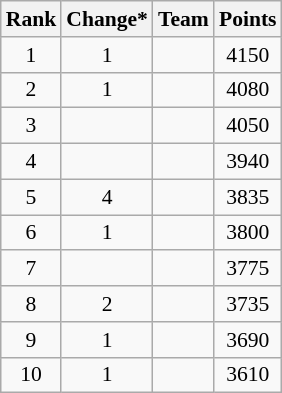<table class="wikitable floatright" style="font-size: 90%; text-align: center;">
<tr>
<th>Rank</th>
<th>Change*</th>
<th>Team</th>
<th>Points</th>
</tr>
<tr>
<td>1</td>
<td> 1</td>
<td align="left"></td>
<td>4150</td>
</tr>
<tr>
<td>2</td>
<td> 1</td>
<td align="left"></td>
<td>4080</td>
</tr>
<tr>
<td>3</td>
<td></td>
<td align="left"></td>
<td>4050</td>
</tr>
<tr>
<td>4</td>
<td></td>
<td align="left"></td>
<td>3940</td>
</tr>
<tr>
<td>5</td>
<td> 4</td>
<td align="left"></td>
<td>3835</td>
</tr>
<tr>
<td>6</td>
<td> 1</td>
<td align="left"></td>
<td>3800</td>
</tr>
<tr>
<td>7</td>
<td></td>
<td align="left"></td>
<td>3775</td>
</tr>
<tr>
<td>8</td>
<td> 2</td>
<td align="left"></td>
<td>3735</td>
</tr>
<tr>
<td>9</td>
<td> 1</td>
<td align="left"></td>
<td>3690</td>
</tr>
<tr>
<td>10</td>
<td> 1</td>
<td align="left"></td>
<td>3610</td>
</tr>
</table>
